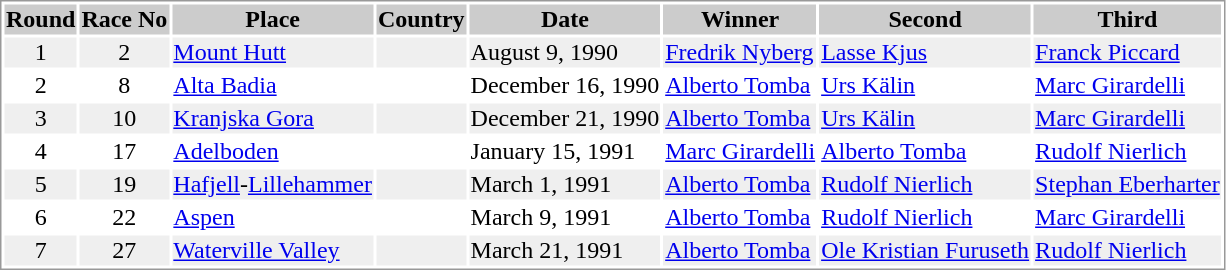<table border="0" style="border: 1px solid #999; background-color:#FFFFFF; text-align:center">
<tr align="center" bgcolor="#CCCCCC">
<th>Round</th>
<th>Race No</th>
<th>Place</th>
<th>Country</th>
<th>Date</th>
<th>Winner</th>
<th>Second</th>
<th>Third</th>
</tr>
<tr bgcolor="#EFEFEF">
<td>1</td>
<td>2</td>
<td align="left"><a href='#'>Mount Hutt</a></td>
<td align="left"></td>
<td align="left">August 9, 1990</td>
<td align="left"> <a href='#'>Fredrik Nyberg</a></td>
<td align="left"> <a href='#'>Lasse Kjus</a></td>
<td align="left"> <a href='#'>Franck Piccard</a></td>
</tr>
<tr>
<td>2</td>
<td>8</td>
<td align="left"><a href='#'>Alta Badia</a></td>
<td align="left"></td>
<td align="left">December 16, 1990</td>
<td align="left"> <a href='#'>Alberto Tomba</a></td>
<td align="left"> <a href='#'>Urs Kälin</a></td>
<td align="left"> <a href='#'>Marc Girardelli</a></td>
</tr>
<tr bgcolor="#EFEFEF">
<td>3</td>
<td>10</td>
<td align="left"><a href='#'>Kranjska Gora</a></td>
<td align="left"></td>
<td align="left">December 21, 1990</td>
<td align="left"> <a href='#'>Alberto Tomba</a></td>
<td align="left"> <a href='#'>Urs Kälin</a></td>
<td align="left"> <a href='#'>Marc Girardelli</a></td>
</tr>
<tr>
<td>4</td>
<td>17</td>
<td align="left"><a href='#'>Adelboden</a></td>
<td align="left"></td>
<td align="left">January 15, 1991</td>
<td align="left"> <a href='#'>Marc Girardelli</a></td>
<td align="left"> <a href='#'>Alberto Tomba</a></td>
<td align="left"> <a href='#'>Rudolf Nierlich</a></td>
</tr>
<tr bgcolor="#EFEFEF">
<td>5</td>
<td>19</td>
<td align="left"><a href='#'>Hafjell</a>-<a href='#'>Lillehammer</a></td>
<td align="left"></td>
<td align="left">March 1, 1991</td>
<td align="left"> <a href='#'>Alberto Tomba</a></td>
<td align="left"> <a href='#'>Rudolf Nierlich</a></td>
<td align="left"> <a href='#'>Stephan Eberharter</a></td>
</tr>
<tr>
<td>6</td>
<td>22</td>
<td align="left"><a href='#'>Aspen</a></td>
<td align="left"></td>
<td align="left">March 9, 1991</td>
<td align="left"> <a href='#'>Alberto Tomba</a></td>
<td align="left"> <a href='#'>Rudolf Nierlich</a></td>
<td align="left"> <a href='#'>Marc Girardelli</a></td>
</tr>
<tr bgcolor="#EFEFEF">
<td>7</td>
<td>27</td>
<td align="left"><a href='#'>Waterville Valley</a></td>
<td align="left"></td>
<td align="left">March 21, 1991</td>
<td align="left"> <a href='#'>Alberto Tomba</a></td>
<td align="left"> <a href='#'>Ole Kristian Furuseth</a></td>
<td align="left"> <a href='#'>Rudolf Nierlich</a></td>
</tr>
</table>
